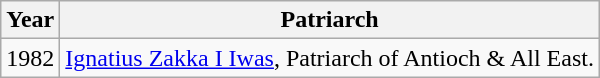<table class="wikitable sortable">
<tr>
<th>Year</th>
<th>Patriarch</th>
</tr>
<tr>
<td>1982</td>
<td><a href='#'>Ignatius Zakka I Iwas</a>, Patriarch of Antioch & All East.<br></td>
</tr>
</table>
